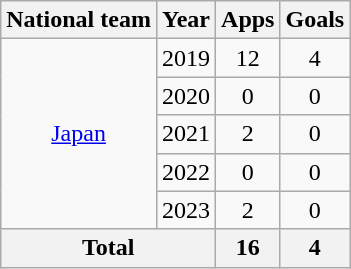<table class="wikitable" style="text-align:center">
<tr>
<th>National team</th>
<th scope="col">Year</th>
<th scope="col">Apps</th>
<th scope="col">Goals</th>
</tr>
<tr>
<td rowspan="5"><a href='#'>Japan</a></td>
<td>2019</td>
<td>12</td>
<td>4</td>
</tr>
<tr>
<td>2020</td>
<td>0</td>
<td>0</td>
</tr>
<tr>
<td>2021</td>
<td>2</td>
<td>0</td>
</tr>
<tr>
<td>2022</td>
<td>0</td>
<td>0</td>
</tr>
<tr>
<td>2023</td>
<td>2</td>
<td>0</td>
</tr>
<tr>
<th colspan="2">Total</th>
<th>16</th>
<th>4</th>
</tr>
</table>
